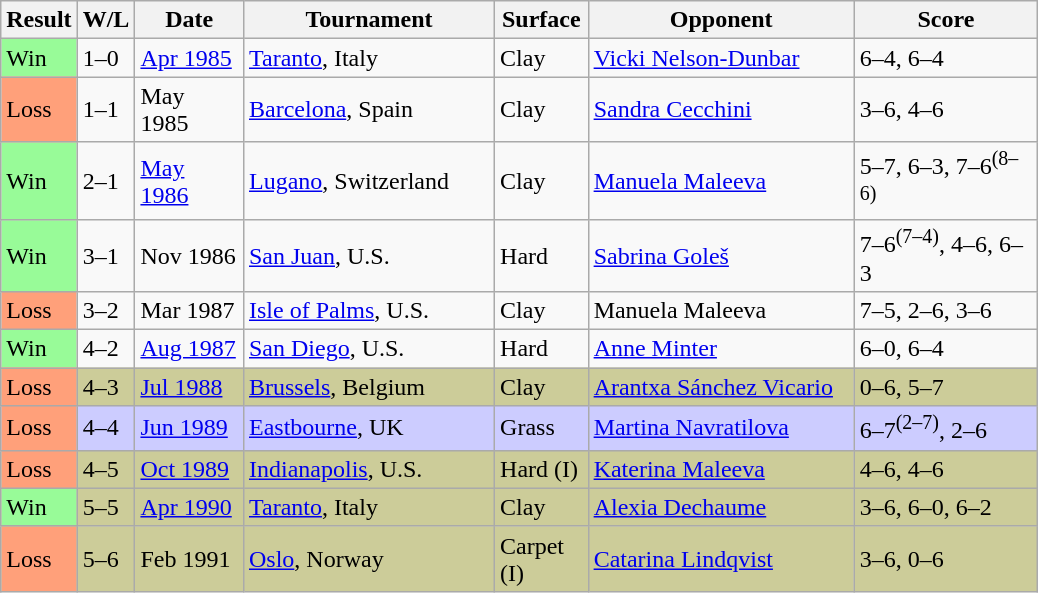<table class="sortable wikitable">
<tr>
<th style="width:40px">Result</th>
<th style="width:30px" class="unsortable">W/L</th>
<th style="width:65px">Date</th>
<th style="width:160px">Tournament</th>
<th style="width:55px">Surface</th>
<th style="width:170px">Opponent</th>
<th style="width:115px" class="unsortable">Score</th>
</tr>
<tr>
<td style="background:#98fb98;">Win</td>
<td>1–0</td>
<td><a href='#'>Apr 1985</a></td>
<td><a href='#'>Taranto</a>, Italy</td>
<td>Clay</td>
<td> <a href='#'>Vicki Nelson-Dunbar</a></td>
<td>6–4, 6–4</td>
</tr>
<tr>
<td style="background:#ffa07a;">Loss</td>
<td>1–1</td>
<td>May 1985</td>
<td><a href='#'>Barcelona</a>, Spain</td>
<td>Clay</td>
<td> <a href='#'>Sandra Cecchini</a></td>
<td>3–6, 4–6</td>
</tr>
<tr>
<td style="background:#98fb98;">Win</td>
<td>2–1</td>
<td><a href='#'>May 1986</a></td>
<td><a href='#'>Lugano</a>, Switzerland</td>
<td>Clay</td>
<td> <a href='#'>Manuela Maleeva</a></td>
<td>5–7, 6–3, 7–6<sup>(8–6)</sup></td>
</tr>
<tr>
<td style="background:#98fb98;">Win</td>
<td>3–1</td>
<td>Nov 1986</td>
<td><a href='#'>San Juan</a>, U.S.</td>
<td>Hard</td>
<td> <a href='#'>Sabrina Goleš</a></td>
<td>7–6<sup>(7–4)</sup>, 4–6, 6–3</td>
</tr>
<tr>
<td style="background:#ffa07a;">Loss</td>
<td>3–2</td>
<td>Mar 1987</td>
<td><a href='#'>Isle of Palms</a>, U.S.</td>
<td>Clay</td>
<td> Manuela Maleeva</td>
<td>7–5, 2–6, 3–6</td>
</tr>
<tr>
<td style="background:#98fb98;">Win</td>
<td>4–2</td>
<td><a href='#'>Aug 1987</a></td>
<td><a href='#'>San Diego</a>, U.S.</td>
<td>Hard</td>
<td> <a href='#'>Anne Minter</a></td>
<td>6–0, 6–4</td>
</tr>
<tr style="background:#cccc99;">
<td style="background:#ffa07a;">Loss</td>
<td>4–3</td>
<td><a href='#'>Jul 1988</a></td>
<td><a href='#'>Brussels</a>, Belgium</td>
<td>Clay</td>
<td> <a href='#'>Arantxa Sánchez Vicario</a></td>
<td>0–6, 5–7</td>
</tr>
<tr style="background:#ccccff;">
<td style="background:#ffa07a;">Loss</td>
<td>4–4</td>
<td><a href='#'>Jun 1989</a></td>
<td><a href='#'>Eastbourne</a>, UK</td>
<td>Grass</td>
<td> <a href='#'>Martina Navratilova</a></td>
<td>6–7<sup>(2–7)</sup>, 2–6</td>
</tr>
<tr style="background:#cccc99;">
<td style="background:#ffa07a;">Loss</td>
<td>4–5</td>
<td><a href='#'>Oct 1989</a></td>
<td><a href='#'>Indianapolis</a>, U.S.</td>
<td>Hard (I)</td>
<td> <a href='#'>Katerina Maleeva</a></td>
<td>4–6, 4–6</td>
</tr>
<tr style="background:#cccc99;">
<td style="background:#98fb98;">Win</td>
<td>5–5</td>
<td><a href='#'>Apr 1990</a></td>
<td><a href='#'>Taranto</a>, Italy</td>
<td>Clay</td>
<td> <a href='#'>Alexia Dechaume</a></td>
<td>3–6, 6–0, 6–2</td>
</tr>
<tr style="background:#cccc99;">
<td style="background:#ffa07a;">Loss</td>
<td>5–6</td>
<td>Feb 1991</td>
<td><a href='#'>Oslo</a>, Norway</td>
<td>Carpet (I)</td>
<td> <a href='#'>Catarina Lindqvist</a></td>
<td>3–6, 0–6</td>
</tr>
</table>
